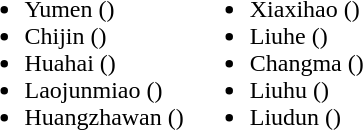<table>
<tr>
<td valign="top"><br><ul><li>Yumen ()</li><li>Chijin ()</li><li>Huahai ()</li><li>Laojunmiao ()</li><li>Huangzhawan ()</li></ul></td>
<td valign="top"><br><ul><li>Xiaxihao ()</li><li>Liuhe ()</li><li>Changma ()</li><li>Liuhu ()</li><li>Liudun ()</li></ul></td>
</tr>
</table>
